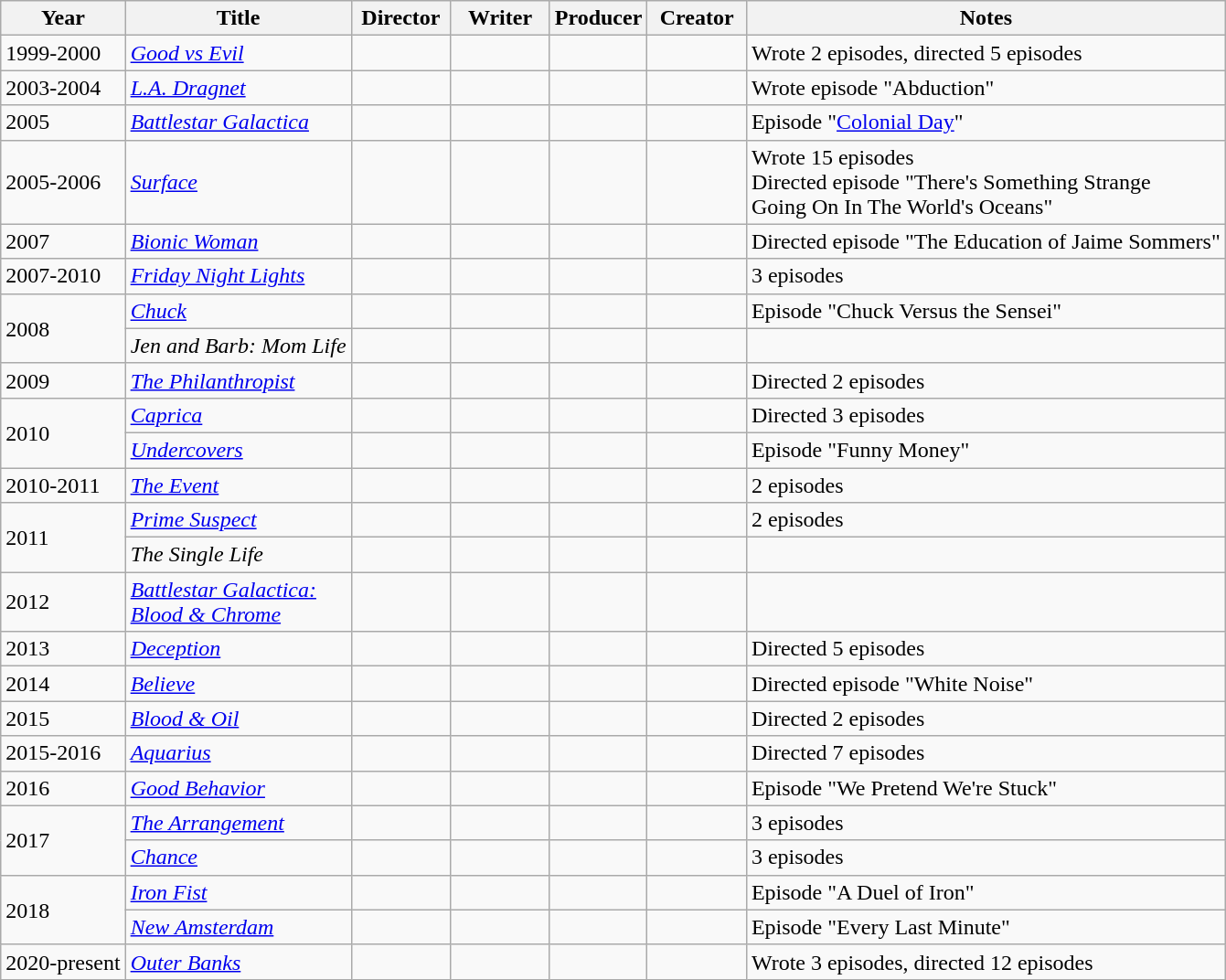<table class="wikitable">
<tr>
<th>Year</th>
<th>Title</th>
<th width=65>Director</th>
<th width=65>Writer</th>
<th>Producer</th>
<th width=65>Creator</th>
<th>Notes</th>
</tr>
<tr>
<td>1999-2000</td>
<td><em><a href='#'>Good vs Evil</a></em></td>
<td></td>
<td></td>
<td></td>
<td></td>
<td>Wrote 2 episodes, directed 5 episodes</td>
</tr>
<tr>
<td>2003-2004</td>
<td><em><a href='#'>L.A. Dragnet</a></em></td>
<td></td>
<td></td>
<td></td>
<td></td>
<td>Wrote episode "Abduction"</td>
</tr>
<tr>
<td>2005</td>
<td><em><a href='#'>Battlestar Galactica</a></em></td>
<td></td>
<td></td>
<td></td>
<td></td>
<td>Episode "<a href='#'>Colonial Day</a>"</td>
</tr>
<tr>
<td>2005-2006</td>
<td><em><a href='#'>Surface</a></em></td>
<td></td>
<td></td>
<td></td>
<td></td>
<td>Wrote 15 episodes<br> Directed episode "There's Something Strange<br>Going On In The World's Oceans"</td>
</tr>
<tr>
<td>2007</td>
<td><em><a href='#'>Bionic Woman</a></em></td>
<td></td>
<td></td>
<td></td>
<td></td>
<td>Directed episode "The Education of Jaime Sommers"</td>
</tr>
<tr>
<td>2007-2010</td>
<td><em><a href='#'>Friday Night Lights</a></em></td>
<td></td>
<td></td>
<td></td>
<td></td>
<td>3 episodes</td>
</tr>
<tr>
<td rowspan="2">2008</td>
<td><em><a href='#'>Chuck</a></em></td>
<td></td>
<td></td>
<td></td>
<td></td>
<td>Episode "Chuck Versus the Sensei"</td>
</tr>
<tr>
<td><em>Jen and Barb: Mom Life</em></td>
<td></td>
<td></td>
<td></td>
<td></td>
</tr>
<tr>
<td>2009</td>
<td><em><a href='#'>The Philanthropist</a></em></td>
<td></td>
<td></td>
<td></td>
<td></td>
<td>Directed 2 episodes</td>
</tr>
<tr>
<td rowspan="2">2010</td>
<td><em><a href='#'>Caprica</a></em></td>
<td></td>
<td></td>
<td></td>
<td></td>
<td>Directed 3 episodes</td>
</tr>
<tr>
<td><em><a href='#'>Undercovers</a></em></td>
<td></td>
<td></td>
<td></td>
<td></td>
<td>Episode "Funny Money"</td>
</tr>
<tr>
<td>2010-2011</td>
<td><em><a href='#'>The Event</a></em></td>
<td></td>
<td></td>
<td></td>
<td></td>
<td>2 episodes</td>
</tr>
<tr>
<td rowspan="2">2011</td>
<td><em><a href='#'>Prime Suspect</a></em></td>
<td></td>
<td></td>
<td></td>
<td></td>
<td>2 episodes</td>
</tr>
<tr>
<td><em>The Single Life</em></td>
<td></td>
<td></td>
<td></td>
<td></td>
<td></td>
</tr>
<tr>
<td>2012</td>
<td><em><a href='#'>Battlestar Galactica:<br>Blood & Chrome</a></em></td>
<td></td>
<td></td>
<td></td>
<td></td>
<td></td>
</tr>
<tr>
<td>2013</td>
<td><em><a href='#'>Deception</a></em></td>
<td></td>
<td></td>
<td></td>
<td></td>
<td>Directed 5 episodes</td>
</tr>
<tr>
<td>2014</td>
<td><em><a href='#'>Believe</a></em></td>
<td></td>
<td></td>
<td></td>
<td></td>
<td>Directed episode "White Noise"</td>
</tr>
<tr>
<td>2015</td>
<td><em><a href='#'>Blood & Oil</a></em></td>
<td></td>
<td></td>
<td></td>
<td></td>
<td>Directed 2 episodes</td>
</tr>
<tr>
<td>2015-2016</td>
<td><em><a href='#'>Aquarius</a></em></td>
<td></td>
<td></td>
<td></td>
<td></td>
<td>Directed 7 episodes</td>
</tr>
<tr>
<td>2016</td>
<td><em><a href='#'>Good Behavior</a></em></td>
<td></td>
<td></td>
<td></td>
<td></td>
<td>Episode "We Pretend We're Stuck"</td>
</tr>
<tr>
<td rowspan="2">2017</td>
<td><em><a href='#'>The Arrangement</a></em></td>
<td></td>
<td></td>
<td></td>
<td></td>
<td>3 episodes</td>
</tr>
<tr>
<td><em><a href='#'>Chance</a></em></td>
<td></td>
<td></td>
<td></td>
<td></td>
<td>3 episodes</td>
</tr>
<tr>
<td rowspan="2">2018</td>
<td><em><a href='#'>Iron Fist</a></em></td>
<td></td>
<td></td>
<td></td>
<td></td>
<td>Episode "A Duel of Iron"</td>
</tr>
<tr>
<td><em><a href='#'>New Amsterdam</a></em></td>
<td></td>
<td></td>
<td></td>
<td></td>
<td>Episode "Every Last Minute"</td>
</tr>
<tr>
<td>2020-present</td>
<td><em><a href='#'>Outer Banks</a></em></td>
<td></td>
<td></td>
<td></td>
<td></td>
<td>Wrote 3 episodes, directed 12 episodes</td>
</tr>
</table>
